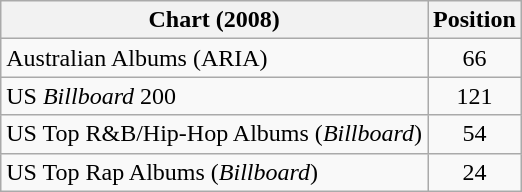<table class="wikitable sortable">
<tr>
<th scope="col">Chart (2008)</th>
<th scope="col">Position</th>
</tr>
<tr>
<td>Australian Albums (ARIA)</td>
<td style="text-align:center;">66</td>
</tr>
<tr>
<td>US <em>Billboard</em> 200</td>
<td style="text-align:center;">121</td>
</tr>
<tr>
<td>US Top R&B/Hip-Hop Albums (<em>Billboard</em>)</td>
<td style="text-align:center;">54</td>
</tr>
<tr>
<td>US Top Rap Albums (<em>Billboard</em>)</td>
<td style="text-align:center;">24</td>
</tr>
</table>
